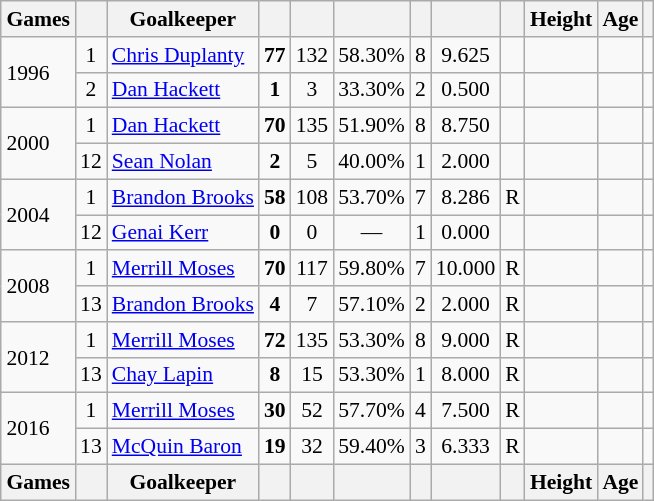<table class="wikitable sortable" style="text-align: center; font-size: 90%; margin-left: 1em;">
<tr>
<th>Games</th>
<th></th>
<th>Goalkeeper</th>
<th></th>
<th></th>
<th></th>
<th></th>
<th></th>
<th></th>
<th>Height</th>
<th>Age</th>
<th></th>
</tr>
<tr>
<td rowspan="2" style="text-align: left;">1996</td>
<td>1</td>
<td style="text-align: left;" data-sort-value="Duplanty, Chris"><a href='#'>Chris Duplanty</a></td>
<td><strong>77</strong></td>
<td>132</td>
<td>58.30%</td>
<td>8</td>
<td>9.625</td>
<td></td>
<td style="text-align: left;"></td>
<td></td>
<td style="text-align: left;"></td>
</tr>
<tr>
<td>2</td>
<td style="text-align: left;" data-sort-value="Hackett, Dan"><a href='#'>Dan Hackett</a></td>
<td><strong>1</strong></td>
<td>3</td>
<td>33.30%</td>
<td>2</td>
<td>0.500</td>
<td></td>
<td style="text-align: left;"></td>
<td></td>
<td style="text-align: left;"></td>
</tr>
<tr>
<td rowspan="2" style="text-align: left;">2000</td>
<td>1</td>
<td style="text-align: left;" data-sort-value="Hackett, Dan"><a href='#'>Dan Hackett</a></td>
<td><strong>70</strong></td>
<td>135</td>
<td>51.90%</td>
<td>8</td>
<td>8.750</td>
<td></td>
<td style="text-align: left;"></td>
<td></td>
<td style="text-align: left;"></td>
</tr>
<tr>
<td>12</td>
<td style="text-align: left;" data-sort-value="Nolan, Sean"><a href='#'>Sean Nolan</a></td>
<td><strong>2</strong></td>
<td>5</td>
<td>40.00%</td>
<td>1</td>
<td>2.000</td>
<td></td>
<td style="text-align: left;"></td>
<td></td>
<td style="text-align: left;"></td>
</tr>
<tr>
<td rowspan="2" style="text-align: left;">2004</td>
<td>1</td>
<td style="text-align: left;" data-sort-value="Brooks, Brandon"><a href='#'>Brandon Brooks</a></td>
<td><strong>58</strong></td>
<td>108</td>
<td>53.70%</td>
<td>7</td>
<td>8.286</td>
<td>R</td>
<td style="text-align: left;"></td>
<td></td>
<td style="text-align: left;"></td>
</tr>
<tr>
<td>12</td>
<td style="text-align: left;" data-sort-value="Kerr, Genai"><a href='#'>Genai Kerr</a></td>
<td><strong>0</strong></td>
<td>0</td>
<td>––</td>
<td>1</td>
<td>0.000</td>
<td></td>
<td style="text-align: left;"></td>
<td></td>
<td style="text-align: left;"></td>
</tr>
<tr>
<td rowspan="2" style="text-align: left;">2008 </td>
<td>1</td>
<td style="text-align: left;" data-sort-value="Moses, Merrill"><a href='#'>Merrill Moses</a></td>
<td><strong>70</strong></td>
<td>117</td>
<td>59.80%</td>
<td>7</td>
<td>10.000</td>
<td>R</td>
<td style="text-align: left;"></td>
<td></td>
<td style="text-align: left;"></td>
</tr>
<tr>
<td>13</td>
<td style="text-align: left;" data-sort-value="Brooks, Brandon"><a href='#'>Brandon Brooks</a></td>
<td><strong>4</strong></td>
<td>7</td>
<td>57.10%</td>
<td>2</td>
<td>2.000</td>
<td>R</td>
<td style="text-align: left;"></td>
<td></td>
<td style="text-align: left;"></td>
</tr>
<tr>
<td rowspan="2" style="text-align: left;">2012</td>
<td>1</td>
<td style="text-align: left;" data-sort-value="Moses, Merrill"><a href='#'>Merrill Moses</a></td>
<td><strong>72</strong></td>
<td>135</td>
<td>53.30%</td>
<td>8</td>
<td>9.000</td>
<td>R</td>
<td style="text-align: left;"></td>
<td></td>
<td style="text-align: left;"></td>
</tr>
<tr>
<td>13</td>
<td style="text-align: left;" data-sort-value="Lapin, Chay"><a href='#'>Chay Lapin</a></td>
<td><strong>8</strong></td>
<td>15</td>
<td>53.30%</td>
<td>1</td>
<td>8.000</td>
<td>R</td>
<td style="text-align: left;"></td>
<td></td>
<td style="text-align: left;"></td>
</tr>
<tr>
<td rowspan="2" style="text-align: left;">2016</td>
<td>1</td>
<td style="text-align: left;" data-sort-value="Moses, Merrill"><a href='#'>Merrill Moses</a></td>
<td><strong>30</strong></td>
<td>52</td>
<td>57.70%</td>
<td>4</td>
<td>7.500</td>
<td>R</td>
<td style="text-align: left;"></td>
<td></td>
<td style="text-align: left;"></td>
</tr>
<tr>
<td>13</td>
<td style="text-align: left;" data-sort-value="Baron, McQuin"><a href='#'>McQuin Baron</a></td>
<td><strong>19</strong></td>
<td>32</td>
<td>59.40%</td>
<td>3</td>
<td>6.333</td>
<td>R</td>
<td style="text-align: left;"></td>
<td></td>
<td style="text-align: left;"></td>
</tr>
<tr>
<th>Games</th>
<th></th>
<th>Goalkeeper</th>
<th></th>
<th></th>
<th></th>
<th></th>
<th></th>
<th></th>
<th>Height</th>
<th>Age</th>
<th></th>
</tr>
</table>
